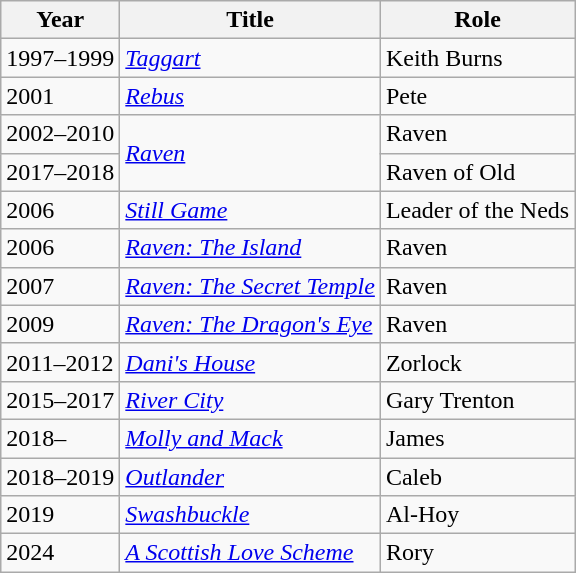<table class="wikitable sortable">
<tr>
<th>Year</th>
<th>Title</th>
<th>Role</th>
</tr>
<tr>
<td>1997–1999</td>
<td><em><a href='#'>Taggart</a></em></td>
<td>Keith Burns</td>
</tr>
<tr>
<td>2001</td>
<td><em><a href='#'>Rebus</a></em></td>
<td>Pete</td>
</tr>
<tr>
<td>2002–2010</td>
<td rowspan=2><em><a href='#'>Raven</a></em></td>
<td>Raven</td>
</tr>
<tr>
<td>2017–2018</td>
<td>Raven of Old</td>
</tr>
<tr>
<td>2006</td>
<td><em><a href='#'>Still Game</a></em></td>
<td>Leader of the Neds</td>
</tr>
<tr>
<td>2006</td>
<td><em><a href='#'>Raven: The Island</a></em></td>
<td>Raven</td>
</tr>
<tr>
<td>2007</td>
<td><em><a href='#'>Raven: The Secret Temple</a></em></td>
<td>Raven</td>
</tr>
<tr>
<td>2009</td>
<td><em><a href='#'>Raven: The Dragon's Eye</a></em></td>
<td>Raven</td>
</tr>
<tr>
<td>2011–2012</td>
<td><em><a href='#'>Dani's House</a></em></td>
<td>Zorlock</td>
</tr>
<tr>
<td>2015–2017</td>
<td><em><a href='#'>River City</a></em></td>
<td>Gary Trenton</td>
</tr>
<tr>
<td>2018–</td>
<td><em><a href='#'>Molly and Mack</a></em></td>
<td>James</td>
</tr>
<tr>
<td>2018–2019</td>
<td><em><a href='#'>Outlander</a></em></td>
<td>Caleb</td>
</tr>
<tr>
<td>2019</td>
<td><em><a href='#'>Swashbuckle</a></em></td>
<td>Al-Hoy</td>
</tr>
<tr>
<td>2024</td>
<td><em><a href='#'>A Scottish Love Scheme</a></em></td>
<td>Rory</td>
</tr>
</table>
